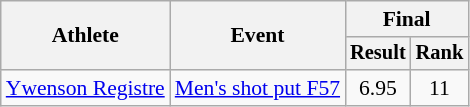<table class="wikitable" style="text-align: center; font-size:90%">
<tr>
<th rowspan="2">Athlete</th>
<th rowspan="2">Event</th>
<th colspan="2">Final</th>
</tr>
<tr style="font-size:95%">
<th>Result</th>
<th>Rank</th>
</tr>
<tr>
<td align=left><a href='#'>Ywenson Registre</a></td>
<td align=left><a href='#'>Men's shot put F57</a></td>
<td>6.95 </td>
<td>11</td>
</tr>
</table>
